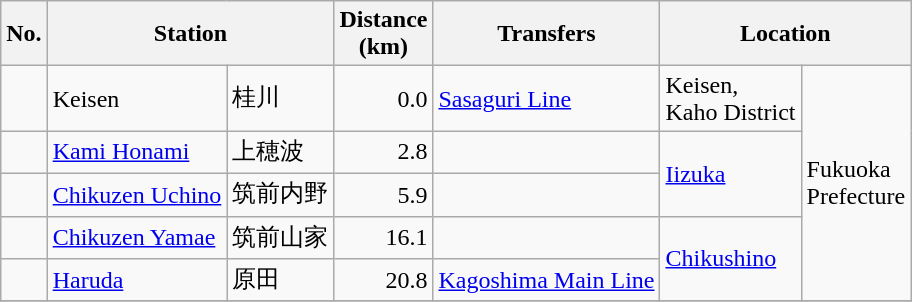<table class=wikitable>
<tr>
<th>No.</th>
<th colspan="2">Station</th>
<th>Distance<br>(km)</th>
<th>Transfers</th>
<th colspan="2">Location</th>
</tr>
<tr>
<td></td>
<td>Keisen</td>
<td>桂川</td>
<td align="right">0.0</td>
<td><a href='#'>Sasaguri Line</a></td>
<td>Keisen,<br>Kaho District</td>
<td rowspan="5">Fukuoka<br>Prefecture</td>
</tr>
<tr>
<td></td>
<td><a href='#'>Kami Honami</a></td>
<td>上穂波</td>
<td align="right">2.8</td>
<td> </td>
<td rowspan="2"><a href='#'>Iizuka</a></td>
</tr>
<tr>
<td></td>
<td><a href='#'>Chikuzen Uchino</a></td>
<td>筑前内野</td>
<td align="right">5.9</td>
<td> </td>
</tr>
<tr>
<td></td>
<td><a href='#'>Chikuzen Yamae</a></td>
<td>筑前山家</td>
<td align="right">16.1</td>
<td> </td>
<td rowspan="2"><a href='#'>Chikushino</a></td>
</tr>
<tr>
<td></td>
<td><a href='#'>Haruda</a></td>
<td>原田</td>
<td align="right">20.8</td>
<td><a href='#'>Kagoshima Main Line</a></td>
</tr>
<tr>
</tr>
</table>
